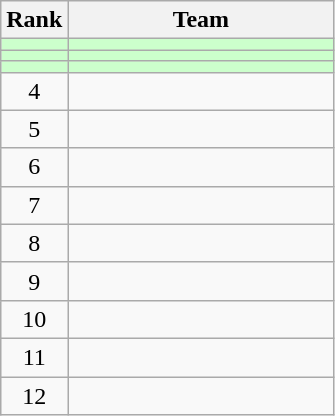<table class="wikitable">
<tr>
<th>Rank</th>
<th width=170>Team</th>
</tr>
<tr bgcolor=ccffcc>
<td align=center></td>
<td></td>
</tr>
<tr bgcolor=ccffcc>
<td align=center></td>
<td></td>
</tr>
<tr bgcolor=ccffcc>
<td align=center></td>
<td></td>
</tr>
<tr>
<td align=center>4</td>
<td></td>
</tr>
<tr>
<td align=center>5</td>
<td></td>
</tr>
<tr>
<td align=center>6</td>
<td></td>
</tr>
<tr>
<td align=center>7</td>
<td></td>
</tr>
<tr>
<td align=center>8</td>
<td></td>
</tr>
<tr>
<td align=center>9</td>
<td></td>
</tr>
<tr>
<td align=center>10</td>
<td></td>
</tr>
<tr>
<td align=center>11</td>
<td></td>
</tr>
<tr>
<td align=center>12</td>
<td></td>
</tr>
</table>
